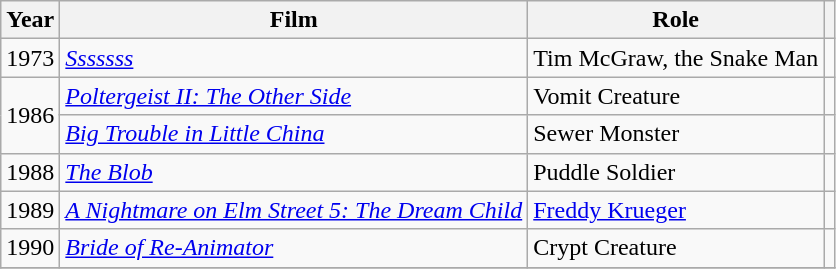<table class="wikitable sortable">
<tr>
<th>Year</th>
<th>Film</th>
<th>Role</th>
<th class=unsortable></th>
</tr>
<tr>
<td>1973</td>
<td><em><a href='#'>Sssssss</a></em></td>
<td>Tim McGraw, the Snake Man</td>
<td></td>
</tr>
<tr>
<td rowspan=2>1986</td>
<td><em><a href='#'>Poltergeist II: The Other Side</a></em></td>
<td>Vomit Creature</td>
<td></td>
</tr>
<tr>
<td><em><a href='#'>Big Trouble in Little China</a></em></td>
<td>Sewer Monster</td>
<td></td>
</tr>
<tr>
<td>1988</td>
<td><em><a href='#'>The Blob</a></em></td>
<td>Puddle Soldier</td>
<td></td>
</tr>
<tr>
<td>1989</td>
<td><em><a href='#'>A Nightmare on Elm Street 5: The Dream Child</a></em></td>
<td><a href='#'>Freddy Krueger</a></td>
<td></td>
</tr>
<tr>
<td>1990</td>
<td><em><a href='#'>Bride of Re-Animator</a></em></td>
<td>Crypt Creature</td>
<td></td>
</tr>
<tr>
</tr>
</table>
